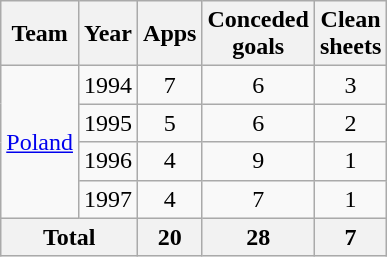<table class="wikitable" style="text-align:center">
<tr>
<th>Team</th>
<th>Year</th>
<th>Apps</th>
<th>Conceded<br>goals</th>
<th>Clean<br>sheets</th>
</tr>
<tr>
<td rowspan="4" style="vertical-align:center;"><a href='#'>Poland</a></td>
<td>1994</td>
<td>7</td>
<td>6</td>
<td>3</td>
</tr>
<tr>
<td>1995</td>
<td>5</td>
<td>6</td>
<td>2</td>
</tr>
<tr>
<td>1996</td>
<td>4</td>
<td>9</td>
<td>1</td>
</tr>
<tr>
<td>1997</td>
<td>4</td>
<td>7</td>
<td>1</td>
</tr>
<tr>
<th colspan="2">Total</th>
<th>20</th>
<th>28</th>
<th>7</th>
</tr>
</table>
